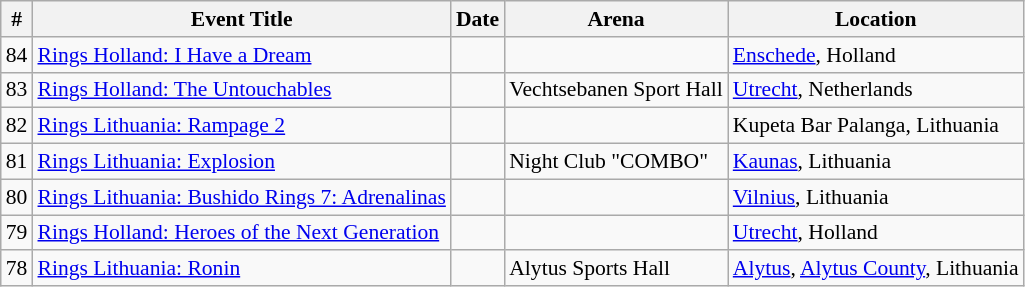<table class="sortable wikitable succession-box" style="font-size:90%;">
<tr>
<th scope="col">#</th>
<th scope="col">Event Title</th>
<th scope="col">Date</th>
<th scope="col">Arena</th>
<th scope="col">Location</th>
</tr>
<tr>
<td align=center>84</td>
<td><a href='#'>Rings Holland: I Have a Dream</a></td>
<td></td>
<td></td>
<td><a href='#'>Enschede</a>, Holland</td>
</tr>
<tr>
<td align=center>83</td>
<td><a href='#'>Rings Holland: The Untouchables</a></td>
<td></td>
<td>Vechtsebanen Sport Hall</td>
<td><a href='#'>Utrecht</a>, Netherlands</td>
</tr>
<tr>
<td align=center>82</td>
<td><a href='#'>Rings Lithuania: Rampage 2</a></td>
<td></td>
<td></td>
<td>Kupeta Bar Palanga, Lithuania</td>
</tr>
<tr>
<td align=center>81</td>
<td><a href='#'>Rings Lithuania: Explosion</a></td>
<td></td>
<td>Night Club "COMBO"</td>
<td><a href='#'>Kaunas</a>, Lithuania</td>
</tr>
<tr>
<td align=center>80</td>
<td><a href='#'>Rings Lithuania: Bushido Rings 7: Adrenalinas</a></td>
<td></td>
<td></td>
<td><a href='#'>Vilnius</a>, Lithuania</td>
</tr>
<tr>
<td align=center>79</td>
<td><a href='#'>Rings Holland: Heroes of the Next Generation</a></td>
<td></td>
<td></td>
<td><a href='#'>Utrecht</a>, Holland</td>
</tr>
<tr>
<td align=center>78</td>
<td><a href='#'>Rings Lithuania: Ronin</a></td>
<td></td>
<td>Alytus Sports Hall</td>
<td><a href='#'>Alytus</a>, <a href='#'>Alytus County</a>, Lithuania</td>
</tr>
</table>
